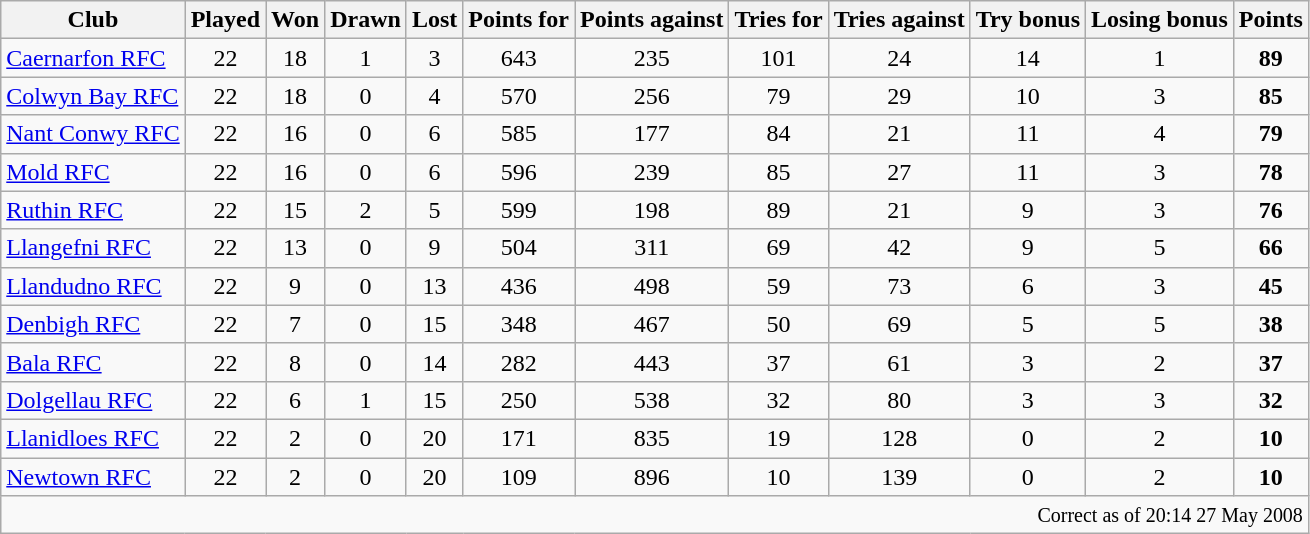<table class="wikitable" style="text-align: center;">
<tr>
<th>Club</th>
<th>Played</th>
<th>Won</th>
<th>Drawn</th>
<th>Lost</th>
<th>Points for</th>
<th>Points against</th>
<th>Tries for</th>
<th>Tries against</th>
<th>Try bonus</th>
<th>Losing bonus</th>
<th>Points</th>
</tr>
<tr>
<td align=left><a href='#'>Caernarfon RFC</a></td>
<td>22</td>
<td>18</td>
<td>1</td>
<td>3</td>
<td>643</td>
<td>235</td>
<td>101</td>
<td>24</td>
<td>14</td>
<td>1</td>
<td><strong>89</strong></td>
</tr>
<tr>
<td align=left><a href='#'>Colwyn Bay RFC</a></td>
<td>22</td>
<td>18</td>
<td>0</td>
<td>4</td>
<td>570</td>
<td>256</td>
<td>79</td>
<td>29</td>
<td>10</td>
<td>3</td>
<td><strong>85</strong></td>
</tr>
<tr>
<td align=left><a href='#'>Nant Conwy RFC</a></td>
<td>22</td>
<td>16</td>
<td>0</td>
<td>6</td>
<td>585</td>
<td>177</td>
<td>84</td>
<td>21</td>
<td>11</td>
<td>4</td>
<td><strong>79</strong></td>
</tr>
<tr>
<td align=left><a href='#'>Mold RFC</a></td>
<td>22</td>
<td>16</td>
<td>0</td>
<td>6</td>
<td>596</td>
<td>239</td>
<td>85</td>
<td>27</td>
<td>11</td>
<td>3</td>
<td><strong>78</strong></td>
</tr>
<tr>
<td align=left><a href='#'>Ruthin RFC</a></td>
<td>22</td>
<td>15</td>
<td>2</td>
<td>5</td>
<td>599</td>
<td>198</td>
<td>89</td>
<td>21</td>
<td>9</td>
<td>3</td>
<td><strong>76</strong></td>
</tr>
<tr>
<td align=left><a href='#'>Llangefni RFC</a></td>
<td>22</td>
<td>13</td>
<td>0</td>
<td>9</td>
<td>504</td>
<td>311</td>
<td>69</td>
<td>42</td>
<td>9</td>
<td>5</td>
<td><strong>66</strong></td>
</tr>
<tr>
<td align=left><a href='#'>Llandudno RFC</a></td>
<td>22</td>
<td>9</td>
<td>0</td>
<td>13</td>
<td>436</td>
<td>498</td>
<td>59</td>
<td>73</td>
<td>6</td>
<td>3</td>
<td><strong>45</strong></td>
</tr>
<tr>
<td align=left><a href='#'>Denbigh RFC</a></td>
<td>22</td>
<td>7</td>
<td>0</td>
<td>15</td>
<td>348</td>
<td>467</td>
<td>50</td>
<td>69</td>
<td>5</td>
<td>5</td>
<td><strong>38</strong></td>
</tr>
<tr>
<td align=left><a href='#'>Bala RFC</a></td>
<td>22</td>
<td>8</td>
<td>0</td>
<td>14</td>
<td>282</td>
<td>443</td>
<td>37</td>
<td>61</td>
<td>3</td>
<td>2</td>
<td><strong>37</strong></td>
</tr>
<tr>
<td align=left><a href='#'>Dolgellau RFC</a></td>
<td>22</td>
<td>6</td>
<td>1</td>
<td>15</td>
<td>250</td>
<td>538</td>
<td>32</td>
<td>80</td>
<td>3</td>
<td>3</td>
<td><strong>32</strong></td>
</tr>
<tr>
<td align=left><a href='#'>Llanidloes RFC</a></td>
<td>22</td>
<td>2</td>
<td>0</td>
<td>20</td>
<td>171</td>
<td>835</td>
<td>19</td>
<td>128</td>
<td>0</td>
<td>2</td>
<td><strong>10</strong></td>
</tr>
<tr>
<td align=left><a href='#'>Newtown RFC</a></td>
<td>22</td>
<td>2</td>
<td>0</td>
<td>20</td>
<td>109</td>
<td>896</td>
<td>10</td>
<td>139</td>
<td>0</td>
<td>2</td>
<td><strong>10</strong></td>
</tr>
<tr>
<td colspan="12" align="right"><small>Correct as of 20:14 27 May 2008</small></td>
</tr>
</table>
